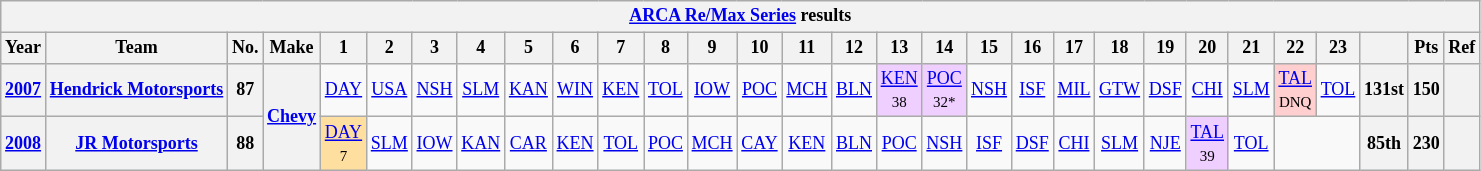<table class="wikitable" style="text-align:center; font-size:75%">
<tr>
<th colspan=45><a href='#'>ARCA Re/Max Series</a> results</th>
</tr>
<tr>
<th>Year</th>
<th>Team</th>
<th>No.</th>
<th>Make</th>
<th>1</th>
<th>2</th>
<th>3</th>
<th>4</th>
<th>5</th>
<th>6</th>
<th>7</th>
<th>8</th>
<th>9</th>
<th>10</th>
<th>11</th>
<th>12</th>
<th>13</th>
<th>14</th>
<th>15</th>
<th>16</th>
<th>17</th>
<th>18</th>
<th>19</th>
<th>20</th>
<th>21</th>
<th>22</th>
<th>23</th>
<th></th>
<th>Pts</th>
<th>Ref</th>
</tr>
<tr>
<th><a href='#'>2007</a></th>
<th><a href='#'>Hendrick Motorsports</a></th>
<th>87</th>
<th rowspan=2><a href='#'>Chevy</a></th>
<td><a href='#'>DAY</a></td>
<td><a href='#'>USA</a></td>
<td><a href='#'>NSH</a></td>
<td><a href='#'>SLM</a></td>
<td><a href='#'>KAN</a></td>
<td><a href='#'>WIN</a></td>
<td><a href='#'>KEN</a></td>
<td><a href='#'>TOL</a></td>
<td><a href='#'>IOW</a></td>
<td><a href='#'>POC</a></td>
<td><a href='#'>MCH</a></td>
<td><a href='#'>BLN</a></td>
<td style="background:#EFCFFF;"><a href='#'>KEN</a><br><small>38</small></td>
<td style="background:#EFCFFF;"><a href='#'>POC</a><br><small>32*</small></td>
<td><a href='#'>NSH</a></td>
<td><a href='#'>ISF</a></td>
<td><a href='#'>MIL</a></td>
<td><a href='#'>GTW</a></td>
<td><a href='#'>DSF</a></td>
<td><a href='#'>CHI</a></td>
<td><a href='#'>SLM</a></td>
<td style="background:#FFCFCF;"><a href='#'>TAL</a><br><small>DNQ</small></td>
<td><a href='#'>TOL</a></td>
<th>131st</th>
<th>150</th>
<th></th>
</tr>
<tr>
<th><a href='#'>2008</a></th>
<th><a href='#'>JR Motorsports</a></th>
<th>88</th>
<td style="background:#FFDF9F;"><a href='#'>DAY</a><br><small>7</small></td>
<td><a href='#'>SLM</a></td>
<td><a href='#'>IOW</a></td>
<td><a href='#'>KAN</a></td>
<td><a href='#'>CAR</a></td>
<td><a href='#'>KEN</a></td>
<td><a href='#'>TOL</a></td>
<td><a href='#'>POC</a></td>
<td><a href='#'>MCH</a></td>
<td><a href='#'>CAY</a></td>
<td><a href='#'>KEN</a></td>
<td><a href='#'>BLN</a></td>
<td><a href='#'>POC</a></td>
<td><a href='#'>NSH</a></td>
<td><a href='#'>ISF</a></td>
<td><a href='#'>DSF</a></td>
<td><a href='#'>CHI</a></td>
<td><a href='#'>SLM</a></td>
<td><a href='#'>NJE</a></td>
<td style="background:#EFCFFF;"><a href='#'>TAL</a><br><small>39</small></td>
<td><a href='#'>TOL</a></td>
<td colspan=2></td>
<th>85th</th>
<th>230</th>
<th></th>
</tr>
</table>
